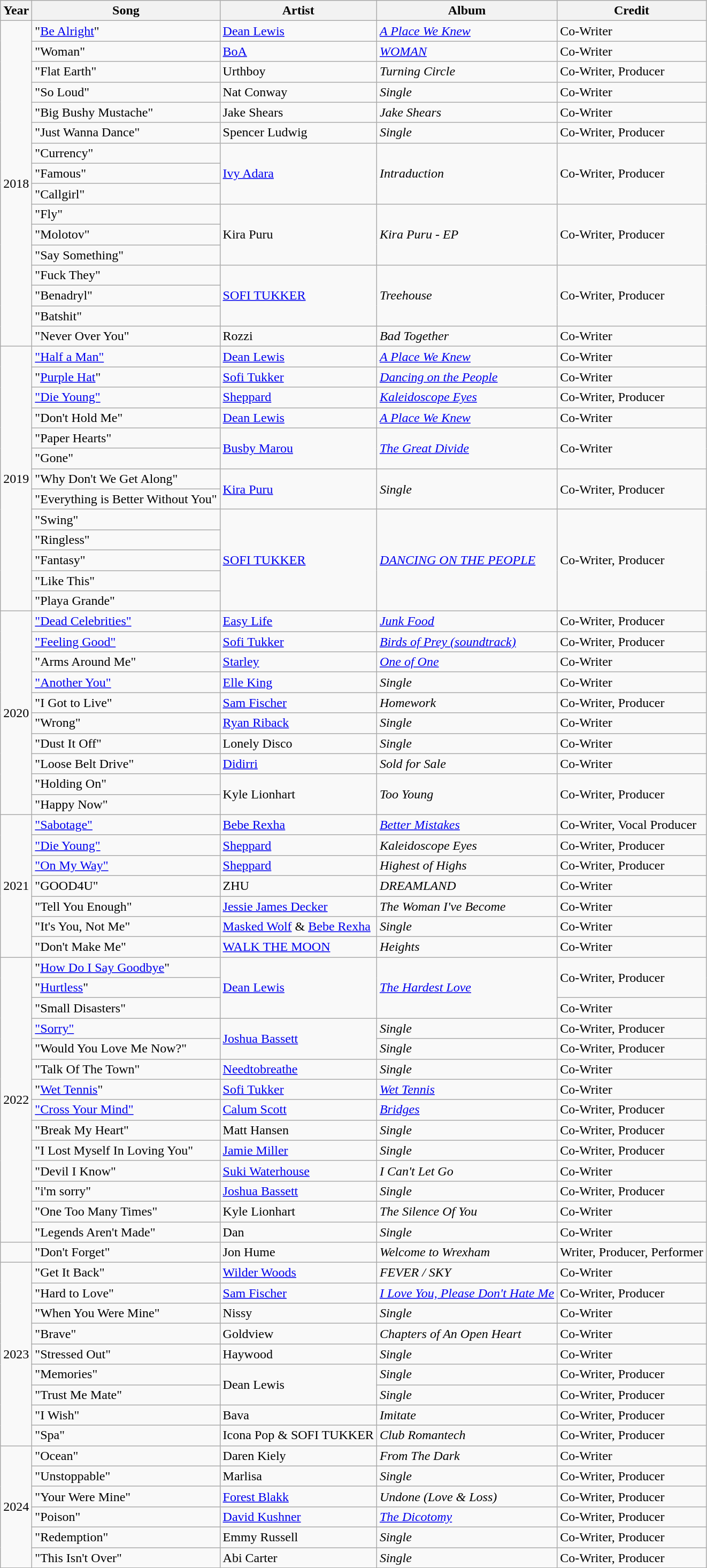<table class="wikitable">
<tr>
<th>Year</th>
<th>Song</th>
<th>Artist</th>
<th>Album</th>
<th>Credit</th>
</tr>
<tr>
<td rowspan="16">2018</td>
<td>"<a href='#'>Be Alright</a>"</td>
<td><a href='#'>Dean Lewis</a></td>
<td><em><a href='#'>A Place We Knew</a></em></td>
<td>Co-Writer</td>
</tr>
<tr>
<td>"Woman"</td>
<td><a href='#'>BoA</a></td>
<td><a href='#'><em>WOMAN</em></a></td>
<td>Co-Writer</td>
</tr>
<tr>
<td>"Flat Earth"</td>
<td>Urthboy</td>
<td><em>Turning Circle</em></td>
<td>Co-Writer, Producer</td>
</tr>
<tr>
<td>"So Loud"</td>
<td>Nat Conway</td>
<td><em>Single</em></td>
<td>Co-Writer</td>
</tr>
<tr>
<td>"Big Bushy Mustache"</td>
<td>Jake Shears</td>
<td><em>Jake Shears</em></td>
<td>Co-Writer</td>
</tr>
<tr>
<td>"Just Wanna Dance"</td>
<td>Spencer Ludwig</td>
<td><em>Single</em></td>
<td>Co-Writer, Producer</td>
</tr>
<tr>
<td>"Currency"</td>
<td rowspan="3"><a href='#'>Ivy Adara</a></td>
<td rowspan="3"><em>Intraduction</em></td>
<td rowspan="3">Co-Writer, Producer</td>
</tr>
<tr>
<td>"Famous"</td>
</tr>
<tr>
<td>"Callgirl"</td>
</tr>
<tr>
<td>"Fly"</td>
<td rowspan="3">Kira Puru</td>
<td rowspan="3"><em>Kira Puru - EP</em></td>
<td rowspan="3">Co-Writer, Producer</td>
</tr>
<tr>
<td>"Molotov"</td>
</tr>
<tr>
<td>"Say Something"</td>
</tr>
<tr>
<td>"Fuck They"</td>
<td rowspan="3"><a href='#'>SOFI TUKKER</a></td>
<td rowspan="3"><em>Treehouse</em></td>
<td rowspan="3">Co-Writer, Producer</td>
</tr>
<tr>
<td>"Benadryl"</td>
</tr>
<tr>
<td>"Batshit"</td>
</tr>
<tr>
<td>"Never Over You"</td>
<td>Rozzi</td>
<td><em>Bad Together</em></td>
<td>Co-Writer</td>
</tr>
<tr>
<td rowspan="13">2019</td>
<td><a href='#'>"Half a Man"</a></td>
<td><a href='#'>Dean Lewis</a></td>
<td><em><a href='#'>A Place We Knew</a></em></td>
<td>Co-Writer</td>
</tr>
<tr>
<td>"<a href='#'>Purple Hat</a>"</td>
<td><a href='#'>Sofi Tukker</a></td>
<td><em><a href='#'>Dancing on the People</a></em></td>
<td>Co-Writer</td>
</tr>
<tr>
<td><a href='#'>"Die Young"</a></td>
<td><a href='#'>Sheppard</a></td>
<td><em><a href='#'>Kaleidoscope Eyes</a></em></td>
<td>Co-Writer, Producer</td>
</tr>
<tr>
<td>"Don't Hold Me"</td>
<td><a href='#'>Dean Lewis</a></td>
<td><em><a href='#'>A Place We Knew</a></em></td>
<td>Co-Writer</td>
</tr>
<tr>
<td>"Paper Hearts"</td>
<td rowspan="2"><a href='#'>Busby Marou</a></td>
<td rowspan="2"><em><a href='#'>The Great Divide</a></em></td>
<td rowspan="2">Co-Writer</td>
</tr>
<tr>
<td>"Gone"</td>
</tr>
<tr>
<td>"Why Don't We Get Along"</td>
<td rowspan="2"><a href='#'>Kira Puru</a></td>
<td rowspan="2"><em>Single</em></td>
<td rowspan="2">Co-Writer, Producer</td>
</tr>
<tr>
<td>"Everything is Better Without You"</td>
</tr>
<tr>
<td>"Swing"</td>
<td rowspan="5"><a href='#'>SOFI TUKKER</a></td>
<td rowspan="5"><em><a href='#'>DANCING ON THE PEOPLE</a></em></td>
<td rowspan="5">Co-Writer, Producer</td>
</tr>
<tr>
<td>"Ringless"</td>
</tr>
<tr>
<td>"Fantasy"</td>
</tr>
<tr>
<td>"Like This"</td>
</tr>
<tr>
<td>"Playa Grande"</td>
</tr>
<tr>
<td rowspan="10">2020</td>
<td><a href='#'>"Dead Celebrities"</a></td>
<td><a href='#'>Easy Life</a></td>
<td><a href='#'><em>Junk Food</em></a></td>
<td>Co-Writer, Producer</td>
</tr>
<tr>
<td><a href='#'>"Feeling Good"</a></td>
<td><a href='#'>Sofi Tukker</a></td>
<td><em><a href='#'>Birds of Prey (soundtrack)</a></em></td>
<td>Co-Writer, Producer</td>
</tr>
<tr>
<td>"Arms Around Me"</td>
<td><a href='#'>Starley</a></td>
<td><em><a href='#'>One of One</a></em></td>
<td>Co-Writer</td>
</tr>
<tr>
<td><a href='#'>"Another You"</a></td>
<td><a href='#'>Elle King</a></td>
<td><em>Single</em></td>
<td>Co-Writer</td>
</tr>
<tr>
<td>"I Got to Live"</td>
<td><a href='#'>Sam Fischer</a></td>
<td><em>Homework</em></td>
<td>Co-Writer, Producer</td>
</tr>
<tr>
<td>"Wrong"</td>
<td><a href='#'>Ryan Riback</a></td>
<td><em>Single</em></td>
<td>Co-Writer</td>
</tr>
<tr>
<td>"Dust It Off"</td>
<td>Lonely Disco</td>
<td><em>Single</em></td>
<td>Co-Writer</td>
</tr>
<tr>
<td>"Loose Belt Drive"</td>
<td><a href='#'>Didirri</a></td>
<td><em>Sold for Sale</em></td>
<td>Co-Writer</td>
</tr>
<tr>
<td>"Holding On"</td>
<td rowspan="2">Kyle Lionhart</td>
<td rowspan="2"><em>Too Young</em></td>
<td rowspan="2">Co-Writer, Producer</td>
</tr>
<tr>
<td>"Happy Now"</td>
</tr>
<tr>
<td rowspan="7">2021</td>
<td><a href='#'>"Sabotage"</a></td>
<td><a href='#'>Bebe Rexha</a></td>
<td><em><a href='#'>Better Mistakes</a></em></td>
<td>Co-Writer, Vocal Producer</td>
</tr>
<tr>
<td><a href='#'>"Die Young"</a></td>
<td><a href='#'>Sheppard</a></td>
<td><em>Kaleidoscope Eyes</em></td>
<td>Co-Writer, Producer</td>
</tr>
<tr>
<td><a href='#'>"On My Way"</a></td>
<td><a href='#'>Sheppard</a></td>
<td><em>Highest of Highs</em></td>
<td>Co-Writer, Producer</td>
</tr>
<tr>
<td>"GOOD4U"</td>
<td>ZHU</td>
<td><em>DREAMLAND</em></td>
<td>Co-Writer</td>
</tr>
<tr>
<td>"Tell You Enough"</td>
<td><a href='#'>Jessie James Decker</a></td>
<td><em>The Woman I've Become</em></td>
<td>Co-Writer</td>
</tr>
<tr>
<td>"It's You, Not Me"</td>
<td><a href='#'>Masked Wolf</a> & <a href='#'>Bebe Rexha</a></td>
<td><em>Single</em></td>
<td>Co-Writer</td>
</tr>
<tr>
<td>"Don't Make Me"</td>
<td><a href='#'>WALK THE MOON</a></td>
<td><em>Heights</em></td>
<td>Co-Writer</td>
</tr>
<tr>
<td rowspan="14">2022</td>
<td>"<a href='#'>How Do I Say Goodbye</a>"</td>
<td rowspan="3"><a href='#'>Dean Lewis</a></td>
<td rowspan="3"><em><a href='#'>The Hardest Love</a></em></td>
<td rowspan="2">Co-Writer, Producer</td>
</tr>
<tr>
<td>"<a href='#'>Hurtless</a>"</td>
</tr>
<tr>
<td>"Small Disasters"</td>
<td>Co-Writer</td>
</tr>
<tr>
<td><a href='#'>"Sorry"</a></td>
<td rowspan="2"><a href='#'>Joshua Bassett</a></td>
<td><em>Single</em></td>
<td>Co-Writer, Producer</td>
</tr>
<tr>
<td>"Would You Love Me Now?"</td>
<td><em>Single</em></td>
<td>Co-Writer, Producer</td>
</tr>
<tr>
<td>"Talk Of The Town"</td>
<td><a href='#'>Needtobreathe</a></td>
<td><em>Single</em></td>
<td>Co-Writer</td>
</tr>
<tr>
<td>"<a href='#'>Wet Tennis</a>"</td>
<td><a href='#'>Sofi Tukker</a></td>
<td><em><a href='#'>Wet Tennis</a></em></td>
<td>Co-Writer</td>
</tr>
<tr>
<td><a href='#'>"Cross Your Mind"</a></td>
<td><a href='#'>Calum Scott</a></td>
<td><a href='#'><em>Bridges</em></a></td>
<td>Co-Writer, Producer</td>
</tr>
<tr>
<td>"Break My Heart"</td>
<td>Matt Hansen</td>
<td><em>Single</em></td>
<td>Co-Writer, Producer</td>
</tr>
<tr>
<td>"I Lost Myself In Loving You"</td>
<td><a href='#'>Jamie Miller</a></td>
<td><em>Single</em></td>
<td>Co-Writer, Producer</td>
</tr>
<tr>
<td>"Devil I Know"</td>
<td><a href='#'>Suki Waterhouse</a></td>
<td><em>I Can't Let Go</em></td>
<td>Co-Writer</td>
</tr>
<tr>
<td>"i'm sorry"</td>
<td><a href='#'>Joshua Bassett</a></td>
<td><em>Single</em></td>
<td>Co-Writer, Producer</td>
</tr>
<tr>
<td>"One Too Many Times"</td>
<td>Kyle Lionhart</td>
<td><em>The Silence Of You</em></td>
<td>Co-Writer</td>
</tr>
<tr>
<td>"Legends Aren't Made"</td>
<td>Dan</td>
<td><em>Single</em></td>
<td>Co-Writer</td>
</tr>
<tr>
<td></td>
<td>"Don't Forget"</td>
<td>Jon Hume</td>
<td><em>Welcome to Wrexham</em></td>
<td>Writer, Producer, Performer</td>
</tr>
<tr>
<td rowspan="9">2023</td>
<td>"Get It Back"</td>
<td><a href='#'>Wilder Woods</a></td>
<td><em>FEVER / SKY</em></td>
<td>Co-Writer</td>
</tr>
<tr>
<td>"Hard to Love"</td>
<td><a href='#'>Sam Fischer</a></td>
<td><em><a href='#'>I Love You, Please Don't Hate Me</a></em></td>
<td>Co-Writer, Producer</td>
</tr>
<tr>
<td>"When You Were Mine"</td>
<td>Nissy</td>
<td><em>Single</em></td>
<td>Co-Writer</td>
</tr>
<tr>
<td>"Brave"</td>
<td>Goldview</td>
<td><em>Chapters of An Open Heart</em></td>
<td>Co-Writer</td>
</tr>
<tr>
<td>"Stressed Out"</td>
<td>Haywood</td>
<td><em>Single</em></td>
<td>Co-Writer</td>
</tr>
<tr>
<td>"Memories"</td>
<td rowspan="2">Dean Lewis</td>
<td><em>Single</em></td>
<td>Co-Writer, Producer</td>
</tr>
<tr>
<td>"Trust Me Mate"</td>
<td><em>Single</em></td>
<td>Co-Writer, Producer</td>
</tr>
<tr>
<td>"I Wish"</td>
<td>Bava</td>
<td><em>Imitate</em></td>
<td>Co-Writer, Producer</td>
</tr>
<tr>
<td>"Spa"</td>
<td>Icona Pop & SOFI TUKKER</td>
<td><em>Club Romantech</em></td>
<td>Co-Writer, Producer</td>
</tr>
<tr>
<td rowspan="6">2024</td>
<td>"Ocean"</td>
<td>Daren Kiely</td>
<td><em>From The Dark</em></td>
<td>Co-Writer</td>
</tr>
<tr>
<td>"Unstoppable"</td>
<td>Marlisa</td>
<td><em>Single</em></td>
<td>Co-Writer, Producer</td>
</tr>
<tr>
<td>"Your Were Mine"</td>
<td><a href='#'>Forest Blakk</a></td>
<td><em>Undone (Love & Loss)</em></td>
<td>Co-Writer, Producer</td>
</tr>
<tr>
<td>"Poison"</td>
<td><a href='#'>David Kushner</a></td>
<td><em><a href='#'>The Dicotomy</a></em></td>
<td>Co-Writer, Producer</td>
</tr>
<tr>
<td>"Redemption"</td>
<td>Emmy Russell</td>
<td><em>Single</em></td>
<td>Co-Writer, Producer</td>
</tr>
<tr>
<td>"This Isn't Over"</td>
<td>Abi Carter</td>
<td><em>Single</em></td>
<td>Co-Writer, Producer</td>
</tr>
</table>
